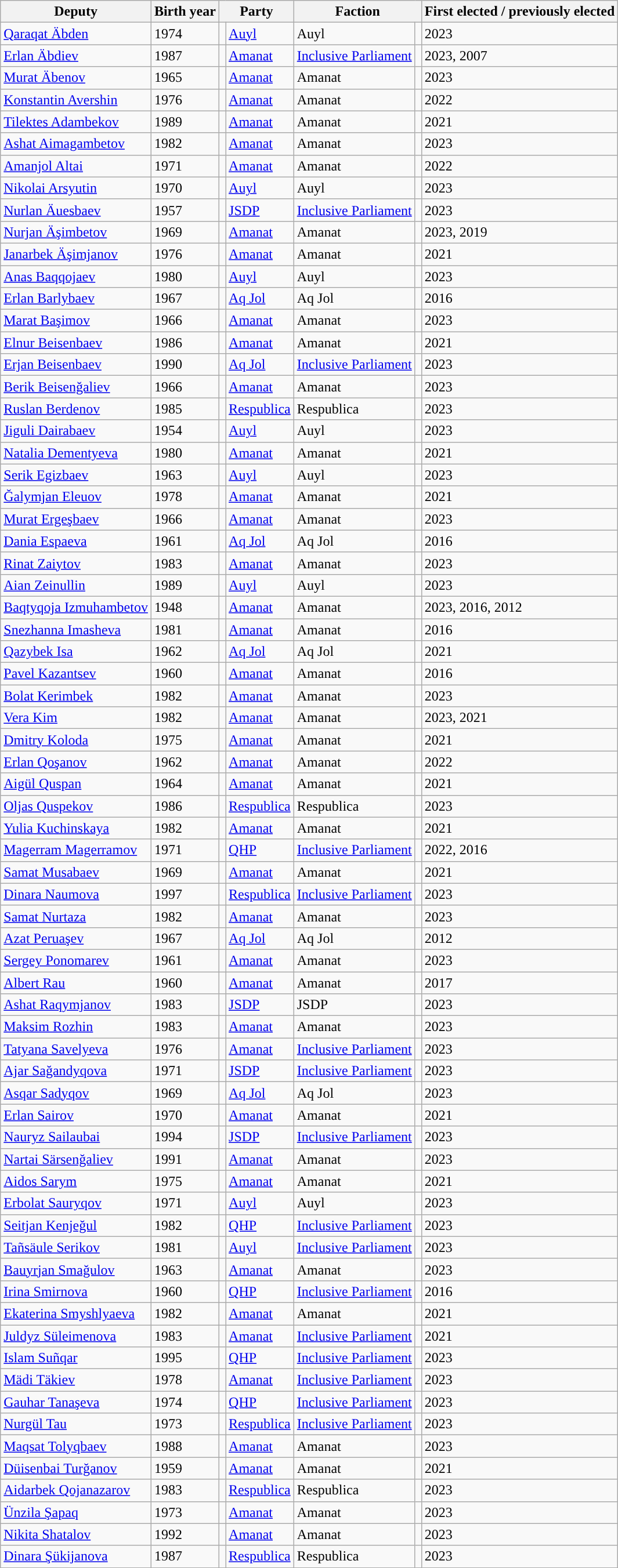<table class="wikitable sortable plainrowheaders" id="votingmembers">
<tr>
<th rowspan="2">Deputy</th>
<th rowspan="2">Birth year</th>
<th colspan="2" rowspan="2">Party</th>
<th colspan="2" rowspan="2">Faction</th>
<th rowspan="2">First elected / previously elected</th>
</tr>
<tr>
</tr>
<tr>
<td><a href='#'>Qaraqat Äbden</a></td>
<td>1974</td>
<td style="background-color:"></td>
<td><a href='#'>Auyl</a></td>
<td>Auyl</td>
<td style="background-color:"></td>
<td>2023</td>
</tr>
<tr>
<td><a href='#'>Erlan Äbdiev</a></td>
<td>1987</td>
<td style="background-color:"></td>
<td><a href='#'>Amanat</a></td>
<td><a href='#'>Inclusive Parliament</a></td>
<td></td>
<td>2023, 2007</td>
</tr>
<tr>
<td><a href='#'>Murat Äbenov</a></td>
<td>1965</td>
<td style="background-color:"></td>
<td><a href='#'>Amanat</a></td>
<td>Amanat</td>
<td style="background-color:"></td>
<td>2023</td>
</tr>
<tr>
<td><a href='#'>Konstantin Avershin</a></td>
<td>1976</td>
<td style="background-color:"></td>
<td><a href='#'>Amanat</a></td>
<td>Amanat</td>
<td style="background-color:"></td>
<td>2022</td>
</tr>
<tr>
<td><a href='#'>Tilektes Adambekov</a></td>
<td>1989</td>
<td style="background-color:"></td>
<td><a href='#'>Amanat</a></td>
<td>Amanat</td>
<td style="background-color:"></td>
<td>2021</td>
</tr>
<tr>
<td><a href='#'>Ashat Aimagambetov</a></td>
<td>1982</td>
<td style="background-color:"></td>
<td><a href='#'>Amanat</a></td>
<td>Amanat</td>
<td style="background-color:"></td>
<td>2023</td>
</tr>
<tr>
<td><a href='#'>Amanjol Altai</a></td>
<td>1971</td>
<td style="background-color:"></td>
<td><a href='#'>Amanat</a></td>
<td>Amanat</td>
<td style="background-color:"></td>
<td>2022</td>
</tr>
<tr>
<td><a href='#'>Nikolai Arsyutin</a></td>
<td>1970</td>
<td style="background-color:"></td>
<td><a href='#'>Auyl</a></td>
<td>Auyl</td>
<td style="background-color:"></td>
<td>2023</td>
</tr>
<tr>
<td><a href='#'>Nurlan Äuesbaev</a></td>
<td>1957</td>
<td style="background-color:"></td>
<td><a href='#'>JSDP</a></td>
<td><a href='#'>Inclusive Parliament</a></td>
<td></td>
<td>2023</td>
</tr>
<tr>
<td><a href='#'>Nurjan Äşimbetov</a></td>
<td>1969</td>
<td style="background-color:"></td>
<td><a href='#'>Amanat</a></td>
<td>Amanat</td>
<td style="background-color:"></td>
<td>2023, 2019</td>
</tr>
<tr>
<td><a href='#'>Janarbek Äşimjanov</a></td>
<td>1976</td>
<td style="background-color:"></td>
<td><a href='#'>Amanat</a></td>
<td>Amanat</td>
<td style="background-color:"></td>
<td>2021</td>
</tr>
<tr>
<td><a href='#'>Anas Baqqojaev</a></td>
<td>1980</td>
<td style="background-color:"></td>
<td><a href='#'>Auyl</a></td>
<td>Auyl</td>
<td></td>
<td>2023</td>
</tr>
<tr>
<td><a href='#'>Erlan Barlybaev</a></td>
<td>1967</td>
<td style="background-color:"></td>
<td><a href='#'>Aq Jol</a></td>
<td>Aq Jol</td>
<td style="background-color:"></td>
<td>2016</td>
</tr>
<tr>
<td><a href='#'>Marat Başimov</a></td>
<td>1966</td>
<td style="background-color:"></td>
<td><a href='#'>Amanat</a></td>
<td>Amanat</td>
<td style="background-color:"></td>
<td>2023</td>
</tr>
<tr>
<td><a href='#'>Elnur Beisenbaev</a></td>
<td>1986</td>
<td style="background-color:"></td>
<td><a href='#'>Amanat</a></td>
<td>Amanat</td>
<td style="background-color:"></td>
<td>2021</td>
</tr>
<tr>
<td><a href='#'>Erjan Beisenbaev</a></td>
<td>1990</td>
<td style="background-color:"></td>
<td><a href='#'>Aq Jol</a></td>
<td><a href='#'>Inclusive Parliament</a></td>
<td></td>
<td>2023</td>
</tr>
<tr>
<td><a href='#'>Berik Beisenğaliev</a></td>
<td>1966</td>
<td style="background-color:"></td>
<td><a href='#'>Amanat</a></td>
<td>Amanat</td>
<td style="background-color:"></td>
<td>2023</td>
</tr>
<tr>
<td><a href='#'>Ruslan Berdenov</a></td>
<td>1985</td>
<td style="background-color:"></td>
<td><a href='#'>Respublica</a></td>
<td>Respublica</td>
<td style="background-color:"></td>
<td>2023</td>
</tr>
<tr>
<td><a href='#'>Jiguli Dairabaev</a></td>
<td>1954</td>
<td style="background-color:"></td>
<td><a href='#'>Auyl</a></td>
<td>Auyl</td>
<td style="background-color:"></td>
<td>2023</td>
</tr>
<tr>
<td><a href='#'>Natalia Dementyeva</a></td>
<td>1980</td>
<td style="background-color:"></td>
<td><a href='#'>Amanat</a></td>
<td>Amanat</td>
<td style="background-color:"></td>
<td>2021</td>
</tr>
<tr>
<td><a href='#'>Serik Egizbaev</a></td>
<td>1963</td>
<td style="background-color:"></td>
<td><a href='#'>Auyl</a></td>
<td>Auyl</td>
<td style="background-color:"></td>
<td>2023</td>
</tr>
<tr>
<td><a href='#'>Ğalymjan Eleuov</a></td>
<td>1978</td>
<td style="background-color:"></td>
<td><a href='#'>Amanat</a></td>
<td>Amanat</td>
<td style="background-color:"></td>
<td>2021</td>
</tr>
<tr>
<td><a href='#'>Murat Ergeşbaev</a></td>
<td>1966</td>
<td style="background-color:"></td>
<td><a href='#'>Amanat</a></td>
<td>Amanat</td>
<td style="background-color:"></td>
<td>2023</td>
</tr>
<tr>
<td><a href='#'>Dania Espaeva</a></td>
<td>1961</td>
<td style="background-color:"></td>
<td><a href='#'>Aq Jol</a></td>
<td>Aq Jol</td>
<td style="background-color:"></td>
<td>2016</td>
</tr>
<tr>
<td><a href='#'>Rinat Zaiytov</a></td>
<td>1983</td>
<td style="background-color:"></td>
<td><a href='#'>Amanat</a></td>
<td>Amanat</td>
<td style="background-color:"></td>
<td>2023</td>
</tr>
<tr>
<td><a href='#'>Aian Zeinullin</a></td>
<td>1989</td>
<td style="background-color:"></td>
<td><a href='#'>Auyl</a></td>
<td>Auyl</td>
<td style="background-color:"></td>
<td>2023</td>
</tr>
<tr>
<td><a href='#'>Baqtyqoja Izmuhambetov</a></td>
<td>1948</td>
<td style="background-color:"></td>
<td><a href='#'>Amanat</a></td>
<td>Amanat</td>
<td style="background-color:"></td>
<td>2023, 2016, 2012</td>
</tr>
<tr>
<td><a href='#'>Snezhanna Imasheva</a></td>
<td>1981</td>
<td style="background-color:"></td>
<td><a href='#'>Amanat</a></td>
<td>Amanat</td>
<td style="background-color:"></td>
<td>2016</td>
</tr>
<tr>
<td><a href='#'>Qazybek Isa</a></td>
<td>1962</td>
<td style="background-color:"></td>
<td><a href='#'>Aq Jol</a></td>
<td>Aq Jol</td>
<td style="background-color:"></td>
<td>2021</td>
</tr>
<tr>
<td><a href='#'>Pavel Kazantsev</a></td>
<td>1960</td>
<td style="background-color:"></td>
<td><a href='#'>Amanat</a></td>
<td>Amanat</td>
<td style="background-color:"></td>
<td>2016</td>
</tr>
<tr>
<td><a href='#'>Bolat Kerimbek</a></td>
<td>1982</td>
<td style="background-color:"></td>
<td><a href='#'>Amanat</a></td>
<td>Amanat</td>
<td style="background-color:"></td>
<td>2023</td>
</tr>
<tr>
<td><a href='#'>Vera Kim</a></td>
<td>1982</td>
<td style="background-color:"></td>
<td><a href='#'>Amanat</a></td>
<td>Amanat</td>
<td style="background-color:"></td>
<td>2023, 2021</td>
</tr>
<tr>
<td><a href='#'>Dmitry Koloda</a></td>
<td>1975</td>
<td style="background-color:"></td>
<td><a href='#'>Amanat</a></td>
<td>Amanat</td>
<td style="background-color:"></td>
<td>2021</td>
</tr>
<tr>
<td><a href='#'>Erlan Qoşanov</a></td>
<td>1962</td>
<td style="background-color:"></td>
<td><a href='#'>Amanat</a></td>
<td>Amanat</td>
<td style="background-color:"></td>
<td>2022</td>
</tr>
<tr>
<td><a href='#'>Aigül Quspan</a></td>
<td>1964</td>
<td style="background-color:"></td>
<td><a href='#'>Amanat</a></td>
<td>Amanat</td>
<td style="background-color:"></td>
<td>2021</td>
</tr>
<tr>
<td><a href='#'>Oljas Quspekov</a></td>
<td>1986</td>
<td style="background-color:"></td>
<td><a href='#'>Respublica</a></td>
<td>Respublica</td>
<td style="background-color:"></td>
<td>2023</td>
</tr>
<tr>
<td><a href='#'>Yulia Kuchinskaya</a></td>
<td>1982</td>
<td style="background-color:"></td>
<td><a href='#'>Amanat</a></td>
<td>Amanat</td>
<td style="background-color:"></td>
<td>2021</td>
</tr>
<tr>
<td><a href='#'>Magerram Magerramov</a></td>
<td>1971</td>
<td style="background-color:"></td>
<td><a href='#'>QHP</a></td>
<td><a href='#'>Inclusive Parliament</a></td>
<td></td>
<td>2022, 2016</td>
</tr>
<tr>
<td><a href='#'>Samat Musabaev</a></td>
<td>1969</td>
<td style="background-color:"></td>
<td><a href='#'>Amanat</a></td>
<td>Amanat</td>
<td style="background-color:"></td>
<td>2021</td>
</tr>
<tr>
<td><a href='#'>Dinara Naumova</a></td>
<td>1997</td>
<td style="background-color:"></td>
<td><a href='#'>Respublica</a></td>
<td><a href='#'>Inclusive Parliament</a></td>
<td></td>
<td>2023</td>
</tr>
<tr>
<td><a href='#'>Samat Nurtaza</a></td>
<td>1982</td>
<td style="background-color:"></td>
<td><a href='#'>Amanat</a></td>
<td>Amanat</td>
<td style="background-color:"></td>
<td>2023</td>
</tr>
<tr>
<td><a href='#'>Azat Peruaşev</a></td>
<td>1967</td>
<td style="background-color:"></td>
<td><a href='#'>Aq Jol</a></td>
<td>Aq Jol</td>
<td style="background-color:"></td>
<td>2012</td>
</tr>
<tr>
<td><a href='#'>Sergey Ponomarev</a></td>
<td>1961</td>
<td style="background-color:"></td>
<td><a href='#'>Amanat</a></td>
<td>Amanat</td>
<td style="background-color:"></td>
<td>2023</td>
</tr>
<tr>
<td><a href='#'>Albert Rau</a></td>
<td>1960</td>
<td style="background-color:"></td>
<td><a href='#'>Amanat</a></td>
<td>Amanat</td>
<td style="background-color:"></td>
<td>2017</td>
</tr>
<tr>
<td><a href='#'>Ashat Raqymjanov</a></td>
<td>1983</td>
<td style="background-color:"></td>
<td><a href='#'>JSDP</a></td>
<td>JSDP</td>
<td style="background-color:"></td>
<td>2023</td>
</tr>
<tr>
<td><a href='#'>Maksim Rozhin</a></td>
<td>1983</td>
<td style="background-color:"></td>
<td><a href='#'>Amanat</a></td>
<td>Amanat</td>
<td style="background-color:"></td>
<td>2023</td>
</tr>
<tr>
<td><a href='#'>Tatyana Savelyeva</a></td>
<td>1976</td>
<td style="background-color:"></td>
<td><a href='#'>Amanat</a></td>
<td><a href='#'>Inclusive Parliament</a></td>
<td></td>
<td>2023</td>
</tr>
<tr>
<td><a href='#'>Ajar Sağandyqova</a></td>
<td>1971</td>
<td style="background-color:"></td>
<td><a href='#'>JSDP</a></td>
<td><a href='#'>Inclusive Parliament</a></td>
<td></td>
<td>2023</td>
</tr>
<tr>
<td><a href='#'>Asqar Sadyqov</a></td>
<td>1969</td>
<td style="background-color:"></td>
<td><a href='#'>Aq Jol</a></td>
<td>Aq Jol</td>
<td></td>
<td>2023</td>
</tr>
<tr>
<td><a href='#'>Erlan Sairov</a></td>
<td>1970</td>
<td style="background-color:"></td>
<td><a href='#'>Amanat</a></td>
<td>Amanat</td>
<td style="background-color:"></td>
<td>2021</td>
</tr>
<tr>
<td><a href='#'>Nauryz Sailaubai</a></td>
<td>1994</td>
<td style="background-color:"></td>
<td><a href='#'>JSDP</a></td>
<td><a href='#'>Inclusive Parliament</a></td>
<td></td>
<td>2023</td>
</tr>
<tr>
<td><a href='#'>Nartai Särsenğaliev</a></td>
<td>1991</td>
<td style="background-color:"></td>
<td><a href='#'>Amanat</a></td>
<td>Amanat</td>
<td style="background-color:"></td>
<td>2023</td>
</tr>
<tr>
<td><a href='#'>Aidos Sarym</a></td>
<td>1975</td>
<td style="background-color:"></td>
<td><a href='#'>Amanat</a></td>
<td>Amanat</td>
<td style="background-color:"></td>
<td>2021</td>
</tr>
<tr>
<td><a href='#'>Erbolat Sauryqov</a></td>
<td>1971</td>
<td style="background-color:"></td>
<td><a href='#'>Auyl</a></td>
<td>Auyl</td>
<td style="background-color:"></td>
<td>2023</td>
</tr>
<tr>
<td><a href='#'>Seitjan Kenjeğul</a></td>
<td>1982</td>
<td style="background-color:"></td>
<td><a href='#'>QHP</a></td>
<td><a href='#'>Inclusive Parliament</a></td>
<td></td>
<td>2023</td>
</tr>
<tr>
<td><a href='#'>Tañsäule Serikov</a></td>
<td>1981</td>
<td style="background-color:"></td>
<td><a href='#'>Auyl</a></td>
<td><a href='#'>Inclusive Parliament</a></td>
<td></td>
<td>2023</td>
</tr>
<tr>
<td><a href='#'>Bauyrjan Smağulov</a></td>
<td>1963</td>
<td style="background-color:"></td>
<td><a href='#'>Amanat</a></td>
<td>Amanat</td>
<td style="background-color:"></td>
<td>2023</td>
</tr>
<tr>
<td><a href='#'>Irina Smirnova</a></td>
<td>1960</td>
<td style="background-color:"></td>
<td><a href='#'>QHP</a></td>
<td><a href='#'>Inclusive Parliament</a></td>
<td></td>
<td>2016</td>
</tr>
<tr>
<td><a href='#'>Ekaterina Smyshlyaeva</a></td>
<td>1982</td>
<td style="background-color:"></td>
<td><a href='#'>Amanat</a></td>
<td>Amanat</td>
<td style="background-color:"></td>
<td>2021</td>
</tr>
<tr>
<td><a href='#'>Juldyz Süleimenova</a></td>
<td>1983</td>
<td style="background-color:"></td>
<td><a href='#'>Amanat</a></td>
<td><a href='#'>Inclusive Parliament</a></td>
<td></td>
<td>2021</td>
</tr>
<tr>
<td><a href='#'>Islam Suñqar</a></td>
<td>1995</td>
<td style="background-color:"></td>
<td><a href='#'>QHP</a></td>
<td><a href='#'>Inclusive Parliament</a></td>
<td></td>
<td>2023</td>
</tr>
<tr>
<td><a href='#'>Mädi Täkiev</a></td>
<td>1978</td>
<td style="background-color:"></td>
<td><a href='#'>Amanat</a></td>
<td><a href='#'>Inclusive Parliament</a></td>
<td></td>
<td>2023</td>
</tr>
<tr>
<td><a href='#'>Gauhar Tanaşeva</a></td>
<td>1974</td>
<td style="background-color:"></td>
<td><a href='#'>QHP</a></td>
<td><a href='#'>Inclusive Parliament</a></td>
<td></td>
<td>2023</td>
</tr>
<tr>
<td><a href='#'>Nurgül Tau</a></td>
<td>1973</td>
<td style="background-color:"></td>
<td><a href='#'>Respublica</a></td>
<td><a href='#'>Inclusive Parliament</a></td>
<td></td>
<td>2023</td>
</tr>
<tr>
<td><a href='#'>Maqsat Tolyqbaev</a></td>
<td>1988</td>
<td style="background-color:"></td>
<td><a href='#'>Amanat</a></td>
<td>Amanat</td>
<td style="background-color:"></td>
<td>2023</td>
</tr>
<tr>
<td><a href='#'>Düisenbai Turğanov</a></td>
<td>1959</td>
<td style="background-color:"></td>
<td><a href='#'>Amanat</a></td>
<td>Amanat</td>
<td style="background-color:"></td>
<td>2021</td>
</tr>
<tr>
<td><a href='#'>Aidarbek Qojanazarov</a></td>
<td>1983</td>
<td style="background-color:"></td>
<td><a href='#'>Respublica</a></td>
<td>Respublica</td>
<td style="background-color:"></td>
<td>2023</td>
</tr>
<tr>
<td><a href='#'>Ünzila Şapaq</a></td>
<td>1973</td>
<td style="background-color:"></td>
<td><a href='#'>Amanat</a></td>
<td>Amanat</td>
<td style="background-color:"></td>
<td>2023</td>
</tr>
<tr>
<td><a href='#'>Nikita Shatalov</a></td>
<td>1992</td>
<td style="background-color:"></td>
<td><a href='#'>Amanat</a></td>
<td>Amanat</td>
<td style="background-color:"></td>
<td>2023</td>
</tr>
<tr>
<td><a href='#'>Dinara Şükijanova</a></td>
<td>1987</td>
<td style="background-color:"></td>
<td><a href='#'>Respublica</a></td>
<td>Respublica</td>
<td style="background-color:"></td>
<td>2023</td>
</tr>
</table>
